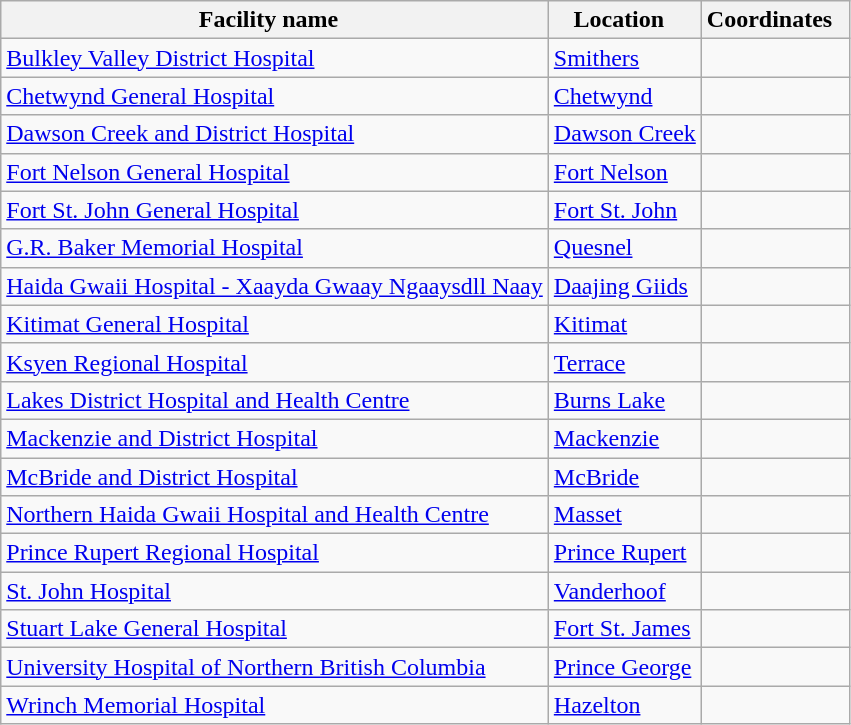<table class="wikitable sortable">
<tr>
<th>Facility name  </th>
<th>Location  </th>
<th class="unsortable">Coordinates  </th>
</tr>
<tr>
<td><a href='#'>Bulkley Valley District Hospital</a></td>
<td><a href='#'>Smithers</a></td>
<td></td>
</tr>
<tr>
<td><a href='#'>Chetwynd General Hospital</a></td>
<td><a href='#'>Chetwynd</a></td>
<td></td>
</tr>
<tr>
<td><a href='#'>Dawson Creek and District Hospital</a></td>
<td><a href='#'>Dawson Creek</a></td>
<td></td>
</tr>
<tr>
<td><a href='#'>Fort Nelson General Hospital</a></td>
<td><a href='#'>Fort Nelson</a></td>
<td></td>
</tr>
<tr>
<td><a href='#'>Fort St. John General Hospital</a></td>
<td><a href='#'>Fort St. John</a></td>
<td></td>
</tr>
<tr>
<td><a href='#'>G.R. Baker Memorial Hospital</a></td>
<td><a href='#'>Quesnel</a></td>
<td></td>
</tr>
<tr>
<td><a href='#'>Haida Gwaii Hospital - Xaayda Gwaay Ngaaysdll Naay</a></td>
<td><a href='#'>Daajing Giids</a></td>
<td></td>
</tr>
<tr>
<td><a href='#'>Kitimat General Hospital</a></td>
<td><a href='#'>Kitimat</a></td>
<td></td>
</tr>
<tr>
<td><a href='#'>Ksyen Regional Hospital</a></td>
<td><a href='#'>Terrace</a></td>
<td></td>
</tr>
<tr>
<td><a href='#'>Lakes District Hospital and Health Centre</a></td>
<td><a href='#'>Burns Lake</a></td>
<td></td>
</tr>
<tr>
<td><a href='#'>Mackenzie and District Hospital</a></td>
<td><a href='#'>Mackenzie</a></td>
<td></td>
</tr>
<tr>
<td><a href='#'>McBride and District Hospital</a></td>
<td><a href='#'>McBride</a></td>
<td></td>
</tr>
<tr>
<td><a href='#'>Northern Haida Gwaii Hospital and Health Centre</a></td>
<td><a href='#'>Masset</a></td>
<td></td>
</tr>
<tr>
<td><a href='#'>Prince Rupert Regional Hospital</a></td>
<td><a href='#'>Prince Rupert</a></td>
<td></td>
</tr>
<tr>
<td><a href='#'>St. John Hospital</a></td>
<td><a href='#'>Vanderhoof</a></td>
<td></td>
</tr>
<tr>
<td><a href='#'>Stuart Lake General Hospital</a></td>
<td><a href='#'>Fort St. James</a></td>
<td></td>
</tr>
<tr>
<td><a href='#'>University Hospital of Northern British Columbia</a></td>
<td><a href='#'>Prince George</a></td>
<td></td>
</tr>
<tr>
<td><a href='#'>Wrinch Memorial Hospital</a></td>
<td><a href='#'>Hazelton</a></td>
<td></td>
</tr>
</table>
